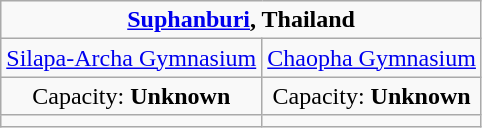<table class=wikitable style=text-align:center>
<tr>
<td colspan=2><strong><a href='#'>Suphanburi</a>, Thailand</strong></td>
</tr>
<tr>
<td><a href='#'>Silapa-Archa Gymnasium</a></td>
<td><a href='#'>Chaopha Gymnasium</a></td>
</tr>
<tr>
<td>Capacity: <strong>Unknown</strong></td>
<td>Capacity: <strong>Unknown</strong></td>
</tr>
<tr>
<td></td>
<td></td>
</tr>
</table>
